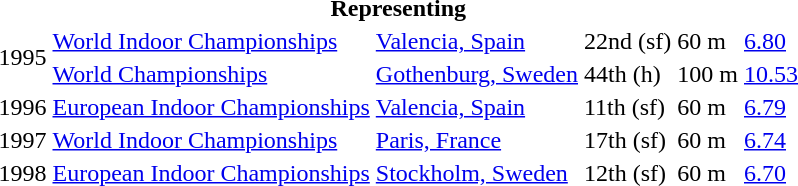<table>
<tr>
<th colspan="6">Representing </th>
</tr>
<tr>
<td rowspan=2>1995</td>
<td><a href='#'>World Indoor Championships</a></td>
<td><a href='#'>Valencia, Spain</a></td>
<td>22nd (sf)</td>
<td>60 m</td>
<td><a href='#'>6.80</a></td>
</tr>
<tr>
<td><a href='#'>World Championships</a></td>
<td><a href='#'>Gothenburg, Sweden</a></td>
<td>44th (h)</td>
<td>100 m</td>
<td><a href='#'>10.53</a></td>
</tr>
<tr>
<td>1996</td>
<td><a href='#'>European Indoor Championships</a></td>
<td><a href='#'>Valencia, Spain</a></td>
<td>11th (sf)</td>
<td>60 m</td>
<td><a href='#'>6.79</a></td>
</tr>
<tr>
<td>1997</td>
<td><a href='#'>World Indoor Championships</a></td>
<td><a href='#'>Paris, France</a></td>
<td>17th (sf)</td>
<td>60 m</td>
<td><a href='#'>6.74</a></td>
</tr>
<tr>
<td>1998</td>
<td><a href='#'>European Indoor Championships</a></td>
<td><a href='#'>Stockholm, Sweden</a></td>
<td>12th (sf)</td>
<td>60 m</td>
<td><a href='#'>6.70</a></td>
</tr>
</table>
